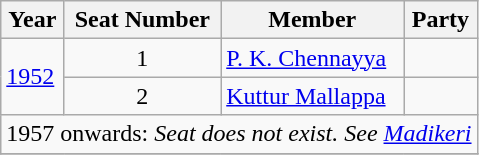<table class="wikitable sortable">
<tr>
<th>Year</th>
<th>Seat Number</th>
<th>Member</th>
<th colspan="2">Party</th>
</tr>
<tr>
<td rowspan="2"><a href='#'>1952</a></td>
<td align="center">1</td>
<td><a href='#'>P. K. Chennayya</a></td>
<td></td>
</tr>
<tr>
<td align="center">2</td>
<td><a href='#'>Kuttur Mallappa</a></td>
</tr>
<tr>
<td colspan=5 align=center>1957 onwards: <em>Seat does not exist. See <a href='#'>Madikeri</a></em></td>
</tr>
<tr>
</tr>
</table>
